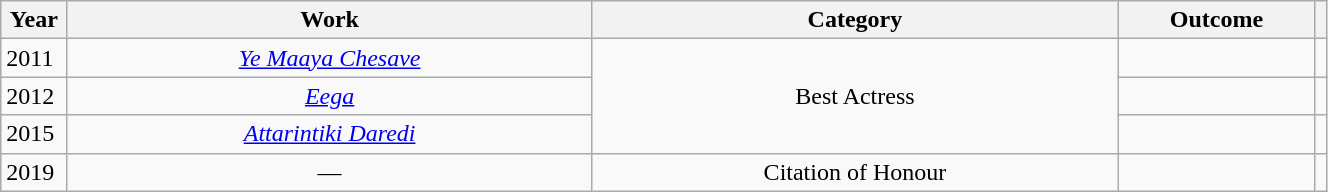<table class="wikitable" style="width:70%;">
<tr>
<th width=5%>Year</th>
<th style="width:40%;">Work</th>
<th style="width:40%;">Category</th>
<th style="width:15%;">Outcome</th>
<th scope="col" style="width:5%;"></th>
</tr>
<tr>
<td style="text-align:left;">2011</td>
<td style="text-align:center;"><em><a href='#'>Ye Maaya Chesave</a></em></td>
<td rowspan="3" style="text-align:center;">Best Actress</td>
<td></td>
<td style="text-align:center;"></td>
</tr>
<tr>
<td style="text-align:left;">2012</td>
<td style="text-align:center;"><em><a href='#'>Eega</a></em></td>
<td></td>
<td style="text-align:center;"></td>
</tr>
<tr>
<td style="text-align:left;">2015</td>
<td style="text-align:center;"><em><a href='#'>Attarintiki Daredi</a></em></td>
<td></td>
<td style="text-align:center;"></td>
</tr>
<tr>
<td style="text-align:left;">2019</td>
<td style="text-align:center;">—</td>
<td style="text-align:center;">Citation of Honour</td>
<td></td>
<td style="text-align:center;"></td>
</tr>
</table>
